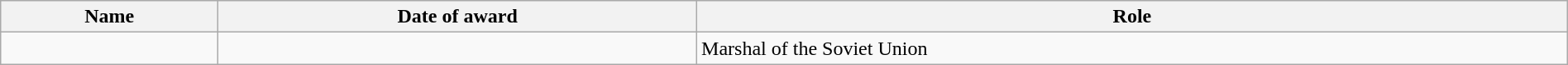<table class="wikitable sortable" width="100%">
<tr>
<th>Name</th>
<th>Date of award</th>
<th>Role</th>
</tr>
<tr>
<td><strong></strong><br></td>
<td></td>
<td>Marshal of the Soviet Union</td>
</tr>
</table>
